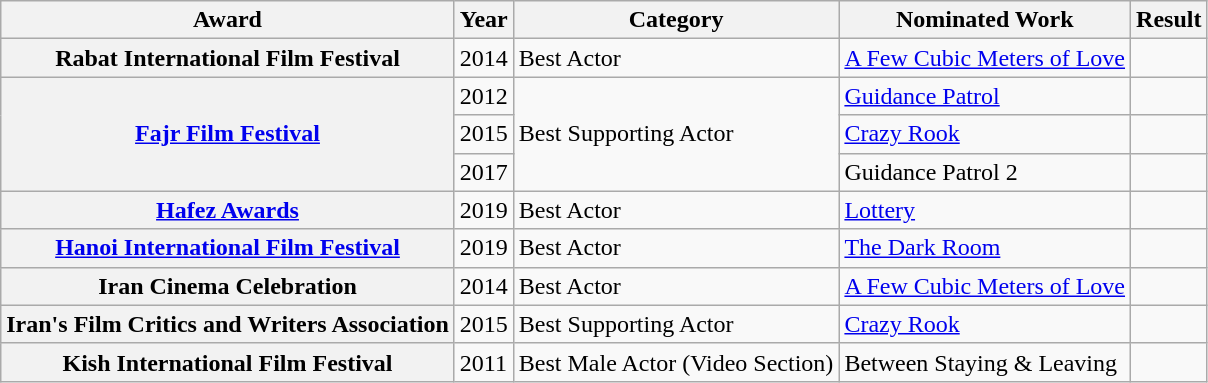<table class="wikitable sortable plainrowheaders">
<tr>
<th scope="col">Award</th>
<th scope="col">Year</th>
<th scope="col">Category</th>
<th scope="col">Nominated Work</th>
<th scope="col">Result</th>
</tr>
<tr>
<th scope="row">Rabat International Film Festival</th>
<td>2014</td>
<td>Best Actor</td>
<td><a href='#'>A Few Cubic Meters of Love</a></td>
<td></td>
</tr>
<tr>
<th scope="row" rowspan="3"><a href='#'>Fajr Film Festival</a></th>
<td>2012</td>
<td rowspan="3">Best Supporting Actor</td>
<td><a href='#'>Guidance Patrol</a></td>
<td></td>
</tr>
<tr>
<td>2015</td>
<td><a href='#'>Crazy Rook</a></td>
<td></td>
</tr>
<tr>
<td>2017</td>
<td>Guidance Patrol 2</td>
<td></td>
</tr>
<tr>
<th scope="row"><a href='#'>Hafez Awards</a></th>
<td>2019</td>
<td>Best Actor</td>
<td><a href='#'>Lottery</a></td>
<td></td>
</tr>
<tr>
<th scope="row"><a href='#'>Hanoi International Film Festival</a></th>
<td>2019</td>
<td>Best Actor</td>
<td><a href='#'>The Dark Room</a></td>
<td></td>
</tr>
<tr>
<th scope="row">Iran Cinema Celebration</th>
<td>2014</td>
<td>Best Actor</td>
<td><a href='#'>A Few Cubic Meters of Love</a></td>
<td></td>
</tr>
<tr>
<th scope="row">Iran's Film Critics and Writers Association</th>
<td>2015</td>
<td>Best Supporting Actor</td>
<td><a href='#'>Crazy Rook</a></td>
<td></td>
</tr>
<tr>
<th scope="row">Kish International Film Festival</th>
<td>2011</td>
<td>Best Male Actor (Video Section)</td>
<td>Between Staying & Leaving</td>
<td></td>
</tr>
</table>
